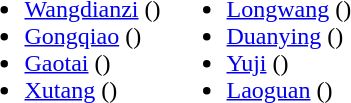<table>
<tr>
<td valign="top"><br><ul><li><a href='#'>Wangdianzi</a> ()</li><li><a href='#'>Gongqiao</a> ()</li><li><a href='#'>Gaotai</a> ()</li><li><a href='#'>Xutang</a> ()</li></ul></td>
<td valign="top"><br><ul><li><a href='#'>Longwang</a> ()</li><li><a href='#'>Duanying</a> ()</li><li><a href='#'>Yuji</a> ()</li><li><a href='#'>Laoguan</a> ()</li></ul></td>
</tr>
</table>
